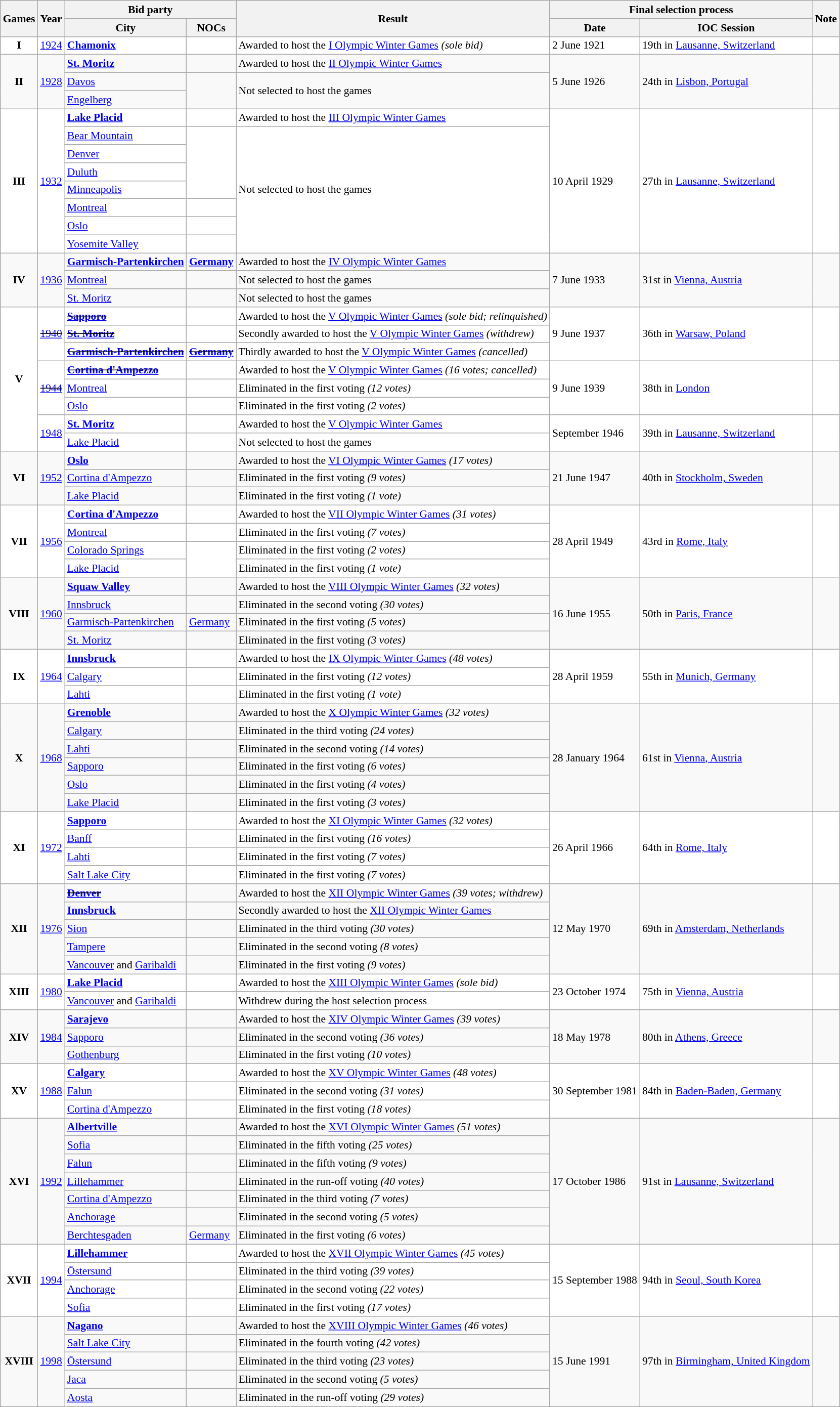<table class="sortable wikitable" style="font-size:90%">
<tr>
<th rowspan=2>Games</th>
<th rowspan=2>Year</th>
<th colspan=2>Bid party</th>
<th rowspan=2>Result</th>
<th colspan=2>Final selection process</th>
<th rowspan=2>Note</th>
</tr>
<tr>
<th>City</th>
<th>NOCs</th>
<th>Date</th>
<th>IOC Session</th>
</tr>
<tr bgcolor=white>
<td align=center><strong>I</strong></td>
<td align=center><a href='#'>1924</a></td>
<td><strong><a href='#'>Chamonix</a></strong></td>
<td><strong></strong></td>
<td>Awarded to host the <a href='#'>I Olympic Winter Games</a> <em>(sole bid)</em></td>
<td>2 June 1921</td>
<td>19th in <a href='#'>Lausanne, Switzerland</a></td>
<td align=center></td>
</tr>
<tr>
<td rowspan=3 align=center><strong>II</strong></td>
<td rowspan=3 align=center><a href='#'>1928</a></td>
<td><strong><a href='#'>St. Moritz</a></strong></td>
<td><strong></strong></td>
<td>Awarded to host the <a href='#'>II Olympic Winter Games</a></td>
<td rowspan=3>5 June 1926</td>
<td rowspan=3>24th in <a href='#'>Lisbon, Portugal</a></td>
<td rowspan=3 align=center></td>
</tr>
<tr>
<td><a href='#'>Davos</a></td>
<td rowspan="2"></td>
<td rowspan="2">Not selected to host the games</td>
</tr>
<tr>
<td><a href='#'>Engelberg</a></td>
</tr>
<tr bgcolor=white>
<td rowspan=8 align=center><strong>III</strong></td>
<td rowspan=8 align=center><a href='#'>1932</a></td>
<td><strong><a href='#'>Lake Placid</a></strong></td>
<td><strong></strong></td>
<td>Awarded to host the <a href='#'>III Olympic Winter Games</a></td>
<td rowspan=8>10 April 1929</td>
<td rowspan=8>27th in <a href='#'>Lausanne, Switzerland</a></td>
<td rowspan=8 align=center></td>
</tr>
<tr bgcolor=white>
<td><a href='#'>Bear Mountain</a></td>
<td rowspan="4"></td>
<td rowspan="7">Not selected to host the games</td>
</tr>
<tr bgcolor=white>
<td><a href='#'>Denver</a></td>
</tr>
<tr bgcolor=white>
<td><a href='#'>Duluth</a></td>
</tr>
<tr bgcolor=white>
<td><a href='#'>Minneapolis</a></td>
</tr>
<tr bgcolor=white>
<td><a href='#'>Montreal</a></td>
<td></td>
</tr>
<tr bgcolor=white>
<td><a href='#'>Oslo</a></td>
<td></td>
</tr>
<tr bgcolor=white>
<td><a href='#'>Yosemite Valley</a></td>
<td></td>
</tr>
<tr>
<td rowspan=3 align=center><strong>IV</strong></td>
<td rowspan=3 align=center><a href='#'>1936</a></td>
<td><strong><a href='#'>Garmisch-Partenkirchen</a></strong></td>
<td><strong> <a href='#'>Germany</a></strong></td>
<td>Awarded to host the <a href='#'>IV Olympic Winter Games</a></td>
<td rowspan=3>7 June 1933</td>
<td rowspan=3>31st in <a href='#'>Vienna, Austria</a></td>
<td rowspan=3 align=center></td>
</tr>
<tr>
<td><a href='#'>Montreal</a></td>
<td></td>
<td>Not selected to host the games</td>
</tr>
<tr>
<td><a href='#'>St. Moritz</a></td>
<td></td>
<td>Not selected to host the games</td>
</tr>
<tr bgcolor=white>
<td rowspan=8 align=center><strong>V</strong></td>
<td rowspan=3 align=center><s><a href='#'>1940</a></s></td>
<td><strong><s><a href='#'>Sapporo</a></s></strong></td>
<td><strong><s></s></strong></td>
<td>Awarded to host the <a href='#'>V Olympic Winter Games</a> <em>(sole bid; relinquished)</em></td>
<td rowspan=3>9 June 1937</td>
<td rowspan=3>36th in <a href='#'>Warsaw, Poland</a></td>
<td rowspan=3 align=center><br></td>
</tr>
<tr bgcolor=white>
<td><s><strong><a href='#'>St. Moritz</a></strong></s></td>
<td><s><strong></strong></s></td>
<td>Secondly awarded to host the <a href='#'>V Olympic Winter Games</a> <em>(withdrew)</em></td>
</tr>
<tr bgcolor=white>
<td><s><strong><a href='#'>Garmisch-Partenkirchen</a></strong></s></td>
<td><s><strong> <a href='#'>Germany</a></strong></s></td>
<td>Thirdly awarded to host the <a href='#'>V Olympic Winter Games</a> <em>(cancelled)</em></td>
</tr>
<tr bgcolor=white>
<td rowspan=3 align=center><s><a href='#'>1944</a></s></td>
<td><strong><s><a href='#'>Cortina d'Ampezzo</a></s></strong></td>
<td><strong><s></s></strong></td>
<td>Awarded to host the <a href='#'>V Olympic Winter Games</a> <em>(16 votes; cancelled)</em></td>
<td rowspan=3>9 June 1939</td>
<td rowspan=3>38th in <a href='#'>London</a></td>
<td rowspan=3 align=center><br></td>
</tr>
<tr bgcolor=white>
<td><a href='#'>Montreal</a></td>
<td></td>
<td>Eliminated in the first voting <em>(12 votes)</em></td>
</tr>
<tr bgcolor=white>
<td><a href='#'>Oslo</a></td>
<td></td>
<td>Eliminated in the first voting <em>(2 votes)</em></td>
</tr>
<tr bgcolor=white>
<td rowspan=2 align=center><a href='#'>1948</a></td>
<td><strong><a href='#'>St. Moritz</a></strong></td>
<td><strong></strong></td>
<td>Awarded to host the <a href='#'>V Olympic Winter Games</a></td>
<td rowspan=2>September 1946</td>
<td rowspan=2>39th in <a href='#'>Lausanne, Switzerland</a></td>
<td rowspan=2 align=center></td>
</tr>
<tr bgcolor=white>
<td><a href='#'>Lake Placid</a></td>
<td></td>
<td>Not selected to host the games</td>
</tr>
<tr>
<td rowspan=3 align=center><strong>VI</strong></td>
<td rowspan=3 align=center><a href='#'>1952</a></td>
<td><strong><a href='#'>Oslo</a></strong></td>
<td><strong></strong></td>
<td>Awarded to host the <a href='#'>VI Olympic Winter Games</a> <em>(17 votes)</em></td>
<td rowspan=3>21 June 1947</td>
<td rowspan=3>40th in <a href='#'>Stockholm, Sweden</a></td>
<td rowspan=3 align=center></td>
</tr>
<tr>
<td><a href='#'>Cortina d'Ampezzo</a></td>
<td></td>
<td>Eliminated in the first voting <em>(9 votes)</em></td>
</tr>
<tr>
<td><a href='#'>Lake Placid</a></td>
<td></td>
<td>Eliminated in the first voting <em>(1 vote)</em></td>
</tr>
<tr bgcolor=white>
<td rowspan=4 align=center><strong>VII</strong></td>
<td rowspan=4 align=center><a href='#'>1956</a></td>
<td><strong><a href='#'>Cortina d'Ampezzo</a></strong></td>
<td><strong></strong></td>
<td>Awarded to host the <a href='#'>VII Olympic Winter Games</a> <em>(31 votes)</em></td>
<td rowspan=4>28 April 1949</td>
<td rowspan=4>43rd in <a href='#'>Rome, Italy</a></td>
<td rowspan=4 align=center></td>
</tr>
<tr bgcolor=white>
<td><a href='#'>Montreal</a></td>
<td></td>
<td>Eliminated in the first voting <em>(7 votes)</em></td>
</tr>
<tr bgcolor=white>
<td><a href='#'>Colorado Springs</a></td>
<td rowspan="2"></td>
<td>Eliminated in the first voting <em>(2 votes)</em></td>
</tr>
<tr bgcolor=white>
<td><a href='#'>Lake Placid</a></td>
<td>Eliminated in the first voting <em>(1 vote)</em></td>
</tr>
<tr>
<td rowspan=4 align=center><strong>VIII</strong></td>
<td rowspan=4 align=center><a href='#'>1960</a></td>
<td><strong><a href='#'>Squaw Valley</a></strong></td>
<td><strong></strong></td>
<td>Awarded to host the <a href='#'>VIII Olympic Winter Games</a> <em>(32 votes)</em></td>
<td rowspan=4>16 June 1955</td>
<td rowspan=4>50th in <a href='#'>Paris, France</a></td>
<td rowspan=4 align=center></td>
</tr>
<tr>
<td><a href='#'>Innsbruck</a></td>
<td></td>
<td>Eliminated in the second voting <em>(30 votes)</em></td>
</tr>
<tr>
<td><a href='#'>Garmisch-Partenkirchen</a></td>
<td> <a href='#'>Germany</a></td>
<td>Eliminated in the first voting <em>(5 votes)</em></td>
</tr>
<tr>
<td><a href='#'>St. Moritz</a></td>
<td></td>
<td>Eliminated in the first voting <em>(3 votes)</em></td>
</tr>
<tr bgcolor=white>
<td rowspan=3 align=center><strong>IX</strong></td>
<td rowspan=3 align=center><a href='#'>1964</a></td>
<td><strong><a href='#'>Innsbruck</a></strong></td>
<td><strong></strong></td>
<td>Awarded to host the <a href='#'>IX Olympic Winter Games</a> <em>(48 votes)</em></td>
<td rowspan=3>28 April 1959</td>
<td rowspan=3>55th in <a href='#'>Munich, Germany</a></td>
<td rowspan=3 align=center></td>
</tr>
<tr bgcolor=white>
<td><a href='#'>Calgary</a></td>
<td></td>
<td>Eliminated in the first voting <em>(12 votes)</em></td>
</tr>
<tr bgcolor=white>
<td><a href='#'>Lahti</a></td>
<td></td>
<td>Eliminated in the first voting <em>(1 vote)</em></td>
</tr>
<tr>
<td rowspan=6 align=center><strong>X</strong></td>
<td rowspan=6 align=center><a href='#'>1968</a></td>
<td><strong><a href='#'>Grenoble</a></strong></td>
<td><strong></strong></td>
<td>Awarded to host the <a href='#'>X Olympic Winter Games</a> <em>(32 votes)</em></td>
<td rowspan=6>28 January 1964</td>
<td rowspan=6>61st in <a href='#'>Vienna, Austria</a></td>
<td rowspan=6 align=center></td>
</tr>
<tr>
<td><a href='#'>Calgary</a></td>
<td></td>
<td>Eliminated in the third voting <em>(24 votes)</em></td>
</tr>
<tr>
<td><a href='#'>Lahti</a></td>
<td></td>
<td>Eliminated in the second voting <em>(14 votes)</em></td>
</tr>
<tr>
<td><a href='#'>Sapporo</a></td>
<td></td>
<td>Eliminated in the first voting <em>(6 votes)</em></td>
</tr>
<tr>
<td><a href='#'>Oslo</a></td>
<td></td>
<td>Eliminated in the first voting <em>(4 votes)</em></td>
</tr>
<tr>
<td><a href='#'>Lake Placid</a></td>
<td></td>
<td>Eliminated in the first voting <em>(3 votes)</em></td>
</tr>
<tr bgcolor=white>
<td rowspan=4 align=center><strong>XI</strong></td>
<td rowspan=4 align=center><a href='#'>1972</a></td>
<td><strong><a href='#'>Sapporo</a></strong></td>
<td><strong></strong></td>
<td>Awarded to host the <a href='#'>XI Olympic Winter Games</a> <em>(32 votes)</em></td>
<td rowspan=4>26 April 1966</td>
<td rowspan=4>64th in <a href='#'>Rome, Italy</a></td>
<td rowspan=4 align=center></td>
</tr>
<tr bgcolor=white>
<td><a href='#'>Banff</a></td>
<td></td>
<td>Eliminated in the first voting <em>(16 votes)</em></td>
</tr>
<tr bgcolor=white>
<td><a href='#'>Lahti</a></td>
<td></td>
<td>Eliminated in the first voting <em>(7 votes)</em></td>
</tr>
<tr bgcolor=white>
<td><a href='#'>Salt Lake City</a></td>
<td></td>
<td>Eliminated in the first voting <em>(7 votes)</em></td>
</tr>
<tr>
<td rowspan=5 align=center><strong>XII</strong></td>
<td rowspan=5 align=center><a href='#'>1976</a></td>
<td><strong><s><a href='#'>Denver</a></s></strong></td>
<td><strong><s></s></strong></td>
<td>Awarded to host the <a href='#'>XII Olympic Winter Games</a> <em>(39 votes; withdrew)</em></td>
<td rowspan=5>12 May 1970</td>
<td rowspan=5>69th in <a href='#'>Amsterdam, Netherlands</a></td>
<td rowspan=5 align=center></td>
</tr>
<tr>
<td><strong><a href='#'>Innsbruck</a></strong></td>
<td><strong></strong></td>
<td>Secondly awarded to host the <a href='#'>XII Olympic Winter Games</a></td>
</tr>
<tr>
<td><a href='#'>Sion</a></td>
<td></td>
<td>Eliminated in the third voting <em>(30 votes)</em></td>
</tr>
<tr>
<td><a href='#'>Tampere</a></td>
<td></td>
<td>Eliminated in the second voting <em>(8 votes)</em></td>
</tr>
<tr>
<td><a href='#'>Vancouver</a> and <a href='#'>Garibaldi</a></td>
<td></td>
<td>Eliminated in the first voting <em>(9 votes)</em></td>
</tr>
<tr bgcolor=white>
<td rowspan=2 align=center><strong>XIII</strong></td>
<td rowspan=2 align=center><a href='#'>1980</a></td>
<td><strong><a href='#'>Lake Placid</a></strong></td>
<td><strong></strong></td>
<td>Awarded to host the <a href='#'>XIII Olympic Winter Games</a> <em>(sole bid)</em></td>
<td rowspan=2>23 October 1974</td>
<td rowspan=2>75th in <a href='#'>Vienna, Austria</a></td>
<td rowspan=2 align=center></td>
</tr>
<tr bgcolor=white>
<td><a href='#'>Vancouver</a> and <a href='#'>Garibaldi</a></td>
<td></td>
<td>Withdrew during the host selection process</td>
</tr>
<tr>
<td rowspan=3 align=center><strong>XIV</strong></td>
<td rowspan=3 align=center><a href='#'>1984</a></td>
<td><strong><a href='#'>Sarajevo</a></strong></td>
<td><strong></strong></td>
<td>Awarded to host the <a href='#'>XIV Olympic Winter Games</a> <em>(39 votes)</em></td>
<td rowspan=3>18 May 1978</td>
<td rowspan=3>80th in <a href='#'>Athens, Greece</a></td>
<td rowspan=3 align=center></td>
</tr>
<tr>
<td><a href='#'>Sapporo</a></td>
<td></td>
<td>Eliminated in the second voting <em>(36 votes)</em></td>
</tr>
<tr>
<td><a href='#'>Gothenburg</a></td>
<td></td>
<td>Eliminated in the first voting <em>(10 votes)</em></td>
</tr>
<tr bgcolor=white>
<td rowspan=3 align=center><strong>XV</strong></td>
<td rowspan=3 align=center><a href='#'>1988</a></td>
<td><strong><a href='#'>Calgary</a></strong></td>
<td><strong></strong></td>
<td>Awarded to host the <a href='#'>XV Olympic Winter Games</a> <em>(48 votes)</em></td>
<td rowspan=3>30 September 1981</td>
<td rowspan=3>84th in <a href='#'>Baden-Baden, Germany</a></td>
<td rowspan=3 align=center></td>
</tr>
<tr bgcolor=white>
<td><a href='#'>Falun</a></td>
<td></td>
<td>Eliminated in the second voting <em>(31 votes)</em></td>
</tr>
<tr bgcolor=white>
<td><a href='#'>Cortina d'Ampezzo</a></td>
<td></td>
<td>Eliminated in the first voting <em>(18 votes)</em></td>
</tr>
<tr>
<td rowspan=7 align=center><strong>XVI</strong></td>
<td rowspan=7 align=center><a href='#'>1992</a></td>
<td><strong><a href='#'>Albertville</a></strong></td>
<td><strong></strong></td>
<td>Awarded to host the <a href='#'>XVI Olympic Winter Games</a> <em>(51 votes)</em></td>
<td rowspan=7>17 October 1986</td>
<td rowspan=7>91st in <a href='#'>Lausanne, Switzerland</a></td>
<td rowspan=7 align=center></td>
</tr>
<tr>
<td><a href='#'>Sofia</a></td>
<td></td>
<td>Eliminated in the fifth voting <em>(25 votes)</em></td>
</tr>
<tr>
<td><a href='#'>Falun</a></td>
<td></td>
<td>Eliminated in the fifth voting <em>(9 votes)</em></td>
</tr>
<tr>
<td><a href='#'>Lillehammer</a></td>
<td></td>
<td>Eliminated in the run-off voting <em>(40 votes)</em></td>
</tr>
<tr>
<td><a href='#'>Cortina d'Ampezzo</a></td>
<td></td>
<td>Eliminated in the third voting <em>(7 votes)</em></td>
</tr>
<tr>
<td><a href='#'>Anchorage</a></td>
<td></td>
<td>Eliminated in the second voting <em>(5 votes)</em></td>
</tr>
<tr>
<td><a href='#'>Berchtesgaden</a></td>
<td> <a href='#'>Germany</a></td>
<td>Eliminated in the first voting <em>(6 votes)</em></td>
</tr>
<tr bgcolor=white>
<td rowspan=4 align=center><strong>XVII</strong></td>
<td rowspan=4 align=center><a href='#'>1994</a></td>
<td><strong><a href='#'>Lillehammer</a></strong></td>
<td><strong></strong></td>
<td>Awarded to host the <a href='#'>XVII Olympic Winter Games</a> <em>(45 votes)</em></td>
<td rowspan=4>15 September 1988</td>
<td rowspan=4>94th in <a href='#'>Seoul, South Korea</a></td>
<td rowspan=4 align=center></td>
</tr>
<tr bgcolor=white>
<td><a href='#'>Östersund</a></td>
<td></td>
<td>Eliminated in the third voting <em>(39 votes)</em></td>
</tr>
<tr bgcolor=white>
<td><a href='#'>Anchorage</a></td>
<td></td>
<td>Eliminated in the second voting <em>(22 votes)</em></td>
</tr>
<tr bgcolor=white>
<td><a href='#'>Sofia</a></td>
<td></td>
<td>Eliminated in the first voting <em>(17 votes)</em></td>
</tr>
<tr>
<td rowspan=5 align=center><strong>XVIII</strong></td>
<td rowspan=5 align=center><a href='#'>1998</a></td>
<td><strong><a href='#'>Nagano</a></strong></td>
<td><strong></strong></td>
<td>Awarded to host the <a href='#'>XVIII Olympic Winter Games</a> <em>(46 votes)</em></td>
<td rowspan=5>15 June 1991</td>
<td rowspan=5>97th in <a href='#'>Birmingham, United Kingdom</a></td>
<td rowspan=5 align=center></td>
</tr>
<tr>
<td><a href='#'>Salt Lake City</a></td>
<td></td>
<td>Eliminated in the fourth voting <em>(42 votes)</em></td>
</tr>
<tr>
<td><a href='#'>Östersund</a></td>
<td></td>
<td>Eliminated in the third voting <em>(23 votes)</em></td>
</tr>
<tr>
<td><a href='#'>Jaca</a></td>
<td></td>
<td>Eliminated in the second voting <em>(5 votes)</em></td>
</tr>
<tr>
<td><a href='#'>Aosta</a></td>
<td></td>
<td>Eliminated in the run-off voting <em>(29 votes)</em></td>
</tr>
</table>
